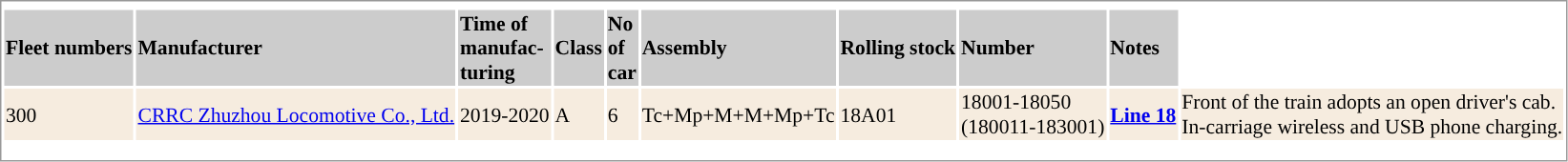<table border=0 style="border:1px solid #999;background-color:white;text-align:left;font-size:90%" class="mw-collapsible sortable">
<tr>
<th colspan="9" style="text-align: center"></th>
</tr>
<tr bgcolor=#cccccc>
<th>Fleet numbers</th>
<th>Manufacturer</th>
<th>Time of <br> manufac-<br>turing</th>
<th>Class</th>
<th>No <br>of<br> car</th>
<th class="unsortable">Assembly</th>
<th>Rolling stock</th>
<th>Number</th>
<th class="unsortable">Notes<br><onlyinclude></th>
</tr>
<tr bgcolor=#f6ecdf >
<td>300</td>
<td><a href='#'>CRRC Zhuzhou Locomotive Co., Ltd.</a></td>
<td>2019-2020</td>
<td>A</td>
<td>6</td>
<td>Tc+Mp+M+M+Mp+Tc</td>
<td>18A01</td>
<td>18001-18050<br>(180011-183001)<includeonly></td>
<td><a href='#'><span><strong>Line 18</strong></span></a></includeonly></td>
<td>Front of the train adopts an open driver's cab.<br> In-carriage wireless and USB phone charging.<br></onlyinclude></td>
</tr>
<tr style="background:#">
<td colspan="9"></td>
</tr>
<tr>
<td colspan = "9"></td>
</tr>
<tr style="background: #">
<td colspan = "9"></td>
</tr>
</table>
